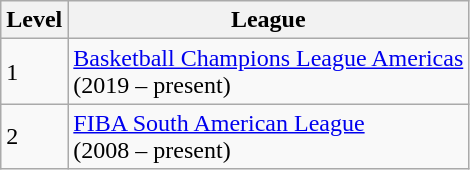<table class="wikitable">
<tr south>
<th colspan="1">Level</th>
<th colspan="5">League</th>
</tr>
<tr>
<td colspan="1">1</td>
<td colspan="5"><a href='#'>Basketball Champions League Americas</a><br>(2019 – present)<br></td>
</tr>
<tr>
<td colspan="1">2</td>
<td colspan="5"><a href='#'>FIBA South American League</a><br>(2008 – present)</td>
</tr>
</table>
